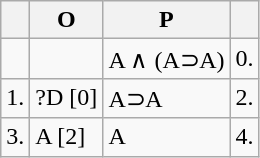<table class="wikitable">
<tr>
<th></th>
<th>O</th>
<th>P</th>
<th></th>
</tr>
<tr>
<td></td>
<td></td>
<td>A ∧ (A⊃A)</td>
<td>0.</td>
</tr>
<tr>
<td>1.</td>
<td>?D [0]</td>
<td>A⊃A</td>
<td>2.</td>
</tr>
<tr>
<td>3.</td>
<td>A [2]</td>
<td>A</td>
<td>4.</td>
</tr>
</table>
